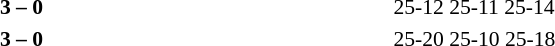<table>
<tr>
<th width=200></th>
<th width=80></th>
<th width=200></th>
<th width=220></th>
</tr>
<tr style=font-size:90%>
<td align=right><strong></strong></td>
<td align=center><strong>3 – 0</strong></td>
<td></td>
<td>25-12 25-11 25-14</td>
</tr>
<tr style=font-size:90%>
<td align=right><strong></strong></td>
<td align=center><strong>3 – 0</strong></td>
<td></td>
<td>25-20 25-10 25-18</td>
</tr>
</table>
